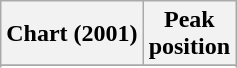<table class="wikitable sortable plainrowheaders" style="text-align:center">
<tr>
<th scope="col">Chart (2001)</th>
<th scope="col">Peak<br>position</th>
</tr>
<tr>
</tr>
<tr>
</tr>
<tr>
</tr>
<tr>
</tr>
<tr>
</tr>
<tr>
</tr>
<tr>
</tr>
<tr>
</tr>
</table>
